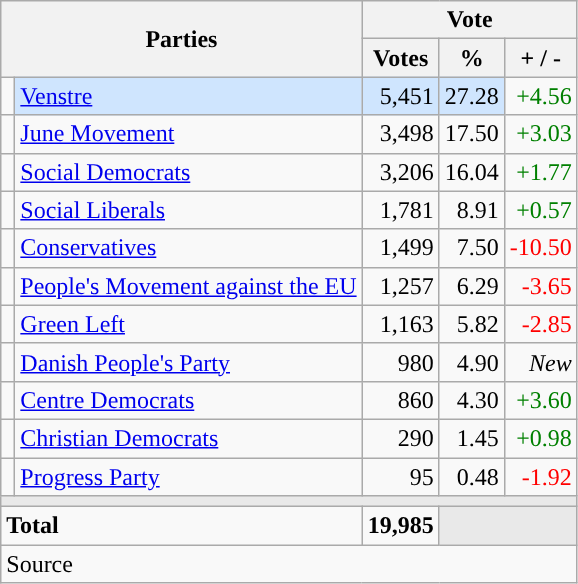<table class="wikitable" style="text-align:right;">
<tr>
<th style="text-align:centre;" rowspan="2" colspan="2" width="225">Parties</th>
<th colspan="3">Vote</th>
</tr>
<tr>
<th width="15">Votes</th>
<th width="15">%</th>
<th width="15">+ / -</th>
</tr>
<tr>
<td width="2" style="color:inherit;background:"></td>
<td bgcolor=#cfe5fe   align="left"><a href='#'>Venstre</a></td>
<td bgcolor=#cfe5fe>5,451</td>
<td bgcolor=#cfe5fe>27.28</td>
<td style=color:green;>+4.56</td>
</tr>
<tr>
<td width="2" style="color:inherit;background:"></td>
<td align="left"><a href='#'>June Movement</a></td>
<td>3,498</td>
<td>17.50</td>
<td style=color:green;>+3.03</td>
</tr>
<tr>
<td width="2" style="color:inherit;background:"></td>
<td align="left"><a href='#'>Social Democrats</a></td>
<td>3,206</td>
<td>16.04</td>
<td style=color:green;>+1.77</td>
</tr>
<tr>
<td width="2" style="color:inherit;background:"></td>
<td align="left"><a href='#'>Social Liberals</a></td>
<td>1,781</td>
<td>8.91</td>
<td style=color:green;>+0.57</td>
</tr>
<tr>
<td width="2" style="color:inherit;background:"></td>
<td align="left"><a href='#'>Conservatives</a></td>
<td>1,499</td>
<td>7.50</td>
<td style=color:red;>-10.50</td>
</tr>
<tr>
<td width="2" style="color:inherit;background:"></td>
<td align="left"><a href='#'>People's Movement against the EU</a></td>
<td>1,257</td>
<td>6.29</td>
<td style=color:red;>-3.65</td>
</tr>
<tr>
<td width="2" style="color:inherit;background:"></td>
<td align="left"><a href='#'>Green Left</a></td>
<td>1,163</td>
<td>5.82</td>
<td style=color:red;>-2.85</td>
</tr>
<tr>
<td width="2" style="color:inherit;background:"></td>
<td align="left"><a href='#'>Danish People's Party</a></td>
<td>980</td>
<td>4.90</td>
<td><em>New</em></td>
</tr>
<tr>
<td width="2" style="color:inherit;background:"></td>
<td align="left"><a href='#'>Centre Democrats</a></td>
<td>860</td>
<td>4.30</td>
<td style=color:green;>+3.60</td>
</tr>
<tr>
<td width="2" style="color:inherit;background:"></td>
<td align="left"><a href='#'>Christian Democrats</a></td>
<td>290</td>
<td>1.45</td>
<td style=color:green;>+0.98</td>
</tr>
<tr>
<td width="2" style="color:inherit;background:"></td>
<td align="left"><a href='#'>Progress Party</a></td>
<td>95</td>
<td>0.48</td>
<td style=color:red;>-1.92</td>
</tr>
<tr>
<td colspan="7" bgcolor="#E9E9E9"></td>
</tr>
<tr>
<td align="left" colspan="2"><strong>Total</strong></td>
<td><strong>19,985</strong></td>
<td bgcolor="#E9E9E9" colspan="2"></td>
</tr>
<tr>
<td align="left" colspan="6">Source</td>
</tr>
</table>
